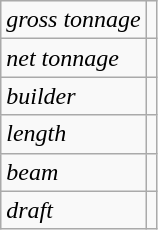<table class="wikitable">
<tr>
<td><em>gross tonnage</em></td>
<td><br></td>
</tr>
<tr>
<td><em>net tonnage</em></td>
<td><br></td>
</tr>
<tr>
<td><em>builder</em></td>
<td><br></td>
</tr>
<tr>
<td><em>length</em></td>
<td><br></td>
</tr>
<tr>
<td><em>beam</em></td>
<td><br></td>
</tr>
<tr>
<td><em>draft</em></td>
<td><br></td>
</tr>
</table>
